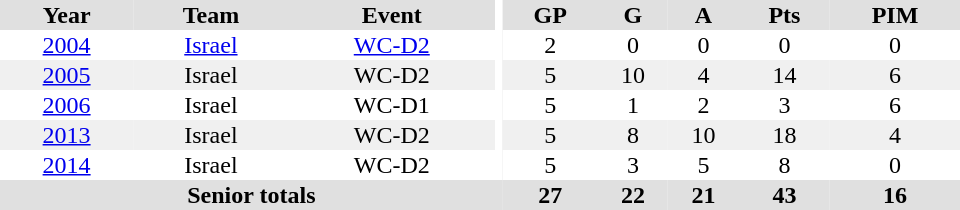<table border="0" cellpadding="1" cellspacing="0" ID="Table3" style="text-align:center; width:40em">
<tr style="text-align:center; background:#e0e0e0;">
<th>Year</th>
<th>Team</th>
<th>Event</th>
<th rowspan="99" style="background:#fff;"></th>
<th>GP</th>
<th>G</th>
<th>A</th>
<th>Pts</th>
<th>PIM</th>
</tr>
<tr>
<td><a href='#'>2004</a></td>
<td><a href='#'>Israel</a></td>
<td><a href='#'>WC-D2</a></td>
<td>2</td>
<td>0</td>
<td>0</td>
<td>0</td>
<td>0</td>
</tr>
<tr style="background:#f0f0f0;">
<td><a href='#'>2005</a></td>
<td>Israel</td>
<td>WC-D2</td>
<td>5</td>
<td>10</td>
<td>4</td>
<td>14</td>
<td>6</td>
</tr>
<tr>
<td><a href='#'>2006</a></td>
<td>Israel</td>
<td>WC-D1</td>
<td>5</td>
<td>1</td>
<td>2</td>
<td>3</td>
<td>6</td>
</tr>
<tr style="background:#f0f0f0;">
<td><a href='#'>2013</a></td>
<td>Israel</td>
<td>WC-D2</td>
<td>5</td>
<td>8</td>
<td>10</td>
<td>18</td>
<td>4</td>
</tr>
<tr>
<td><a href='#'>2014</a></td>
<td>Israel</td>
<td>WC-D2</td>
<td>5</td>
<td>3</td>
<td>5</td>
<td>8</td>
<td>0</td>
</tr>
<tr style="text-align:center; background:#e0e0e0;">
<th colspan=4>Senior totals</th>
<th>27</th>
<th>22</th>
<th>21</th>
<th>43</th>
<th>16</th>
</tr>
</table>
